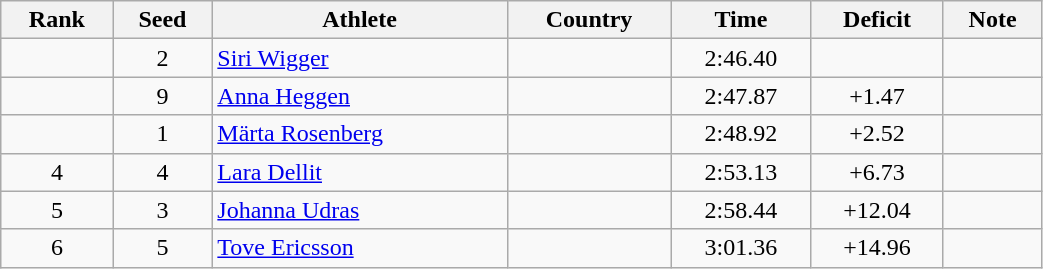<table class="wikitable sortable" style="text-align:center" width=55%>
<tr>
<th>Rank</th>
<th>Seed</th>
<th>Athlete</th>
<th>Country</th>
<th>Time</th>
<th>Deficit</th>
<th>Note</th>
</tr>
<tr>
<td></td>
<td>2</td>
<td align=left><a href='#'>Siri Wigger</a></td>
<td align=left></td>
<td>2:46.40</td>
<td></td>
<td></td>
</tr>
<tr>
<td></td>
<td>9</td>
<td align=left><a href='#'>Anna Heggen</a></td>
<td align=left></td>
<td>2:47.87</td>
<td>+1.47</td>
<td></td>
</tr>
<tr>
<td></td>
<td>1</td>
<td align=left><a href='#'>Märta Rosenberg</a></td>
<td align=left></td>
<td>2:48.92</td>
<td>+2.52</td>
<td></td>
</tr>
<tr>
<td>4</td>
<td>4</td>
<td align=left><a href='#'>Lara Dellit</a></td>
<td align=left></td>
<td>2:53.13</td>
<td>+6.73</td>
<td></td>
</tr>
<tr>
<td>5</td>
<td>3</td>
<td align=left><a href='#'>Johanna Udras</a></td>
<td align=left></td>
<td>2:58.44</td>
<td>+12.04</td>
<td></td>
</tr>
<tr>
<td>6</td>
<td>5</td>
<td align=left><a href='#'>Tove Ericsson</a></td>
<td align=left></td>
<td>3:01.36</td>
<td>+14.96</td>
<td></td>
</tr>
</table>
